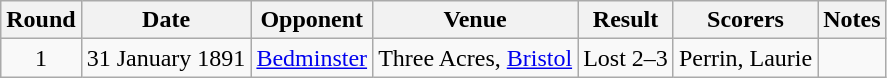<table class="wikitable">
<tr>
<th>Round</th>
<th>Date</th>
<th>Opponent</th>
<th>Venue</th>
<th>Result</th>
<th>Scorers</th>
<th>Notes</th>
</tr>
<tr>
<td style="text-align:center;">1</td>
<td>31 January 1891</td>
<td><a href='#'>Bedminster</a></td>
<td>Three Acres, <a href='#'>Bristol</a></td>
<td>Lost 2–3</td>
<td>Perrin, Laurie</td>
<td></td>
</tr>
</table>
